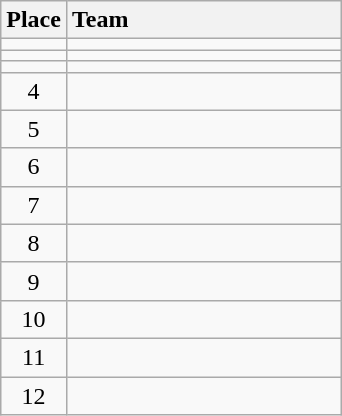<table class="wikitable" style="text-align:center; padding-bottom:0;">
<tr>
<th>Place</th>
<th style="width:11em; text-align:left;">Team</th>
</tr>
<tr>
<td></td>
<td align=left></td>
</tr>
<tr>
<td></td>
<td align=left></td>
</tr>
<tr>
<td></td>
<td align=left></td>
</tr>
<tr>
<td>4</td>
<td align=left></td>
</tr>
<tr>
<td>5</td>
<td align=left></td>
</tr>
<tr>
<td>6</td>
<td align=left></td>
</tr>
<tr>
<td>7</td>
<td align=left></td>
</tr>
<tr>
<td>8</td>
<td align=left></td>
</tr>
<tr>
<td>9</td>
<td align=left></td>
</tr>
<tr>
<td>10</td>
<td align=left></td>
</tr>
<tr>
<td>11</td>
<td align=left></td>
</tr>
<tr>
<td>12</td>
<td align=left></td>
</tr>
</table>
